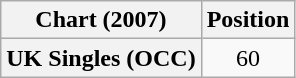<table class="wikitable plainrowheaders" style="text-align:center">
<tr>
<th>Chart (2007)</th>
<th>Position</th>
</tr>
<tr>
<th scope="row">UK Singles (OCC)</th>
<td align="center">60</td>
</tr>
</table>
